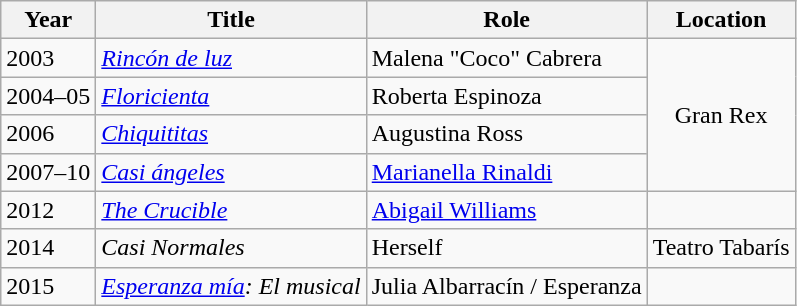<table class="wikitable sortable">
<tr>
<th>Year</th>
<th>Title</th>
<th>Role</th>
<th>Location</th>
</tr>
<tr>
<td>2003</td>
<td><em><a href='#'>Rincón de luz</a></em></td>
<td>Malena "Coco" Cabrera</td>
<td rowspan=4 style="text-align:center;">Gran Rex</td>
</tr>
<tr>
<td>2004–05</td>
<td><em><a href='#'>Floricienta</a></em></td>
<td>Roberta Espinoza</td>
</tr>
<tr>
<td>2006</td>
<td><em><a href='#'>Chiquititas</a></em></td>
<td>Augustina Ross</td>
</tr>
<tr>
<td>2007–10</td>
<td><em><a href='#'>Casi ángeles</a></em></td>
<td><a href='#'>Marianella Rinaldi</a></td>
</tr>
<tr>
<td>2012</td>
<td><em><a href='#'>The Crucible</a></em></td>
<td><a href='#'>Abigail Williams</a></td>
<td></td>
</tr>
<tr>
<td>2014</td>
<td><em>Casi Normales</em></td>
<td>Herself</td>
<td>Teatro Tabarís</td>
</tr>
<tr>
<td>2015</td>
<td><em><a href='#'>Esperanza mía</a>: El musical</em></td>
<td>Julia Albarracín / Esperanza</td>
<td></td>
</tr>
</table>
